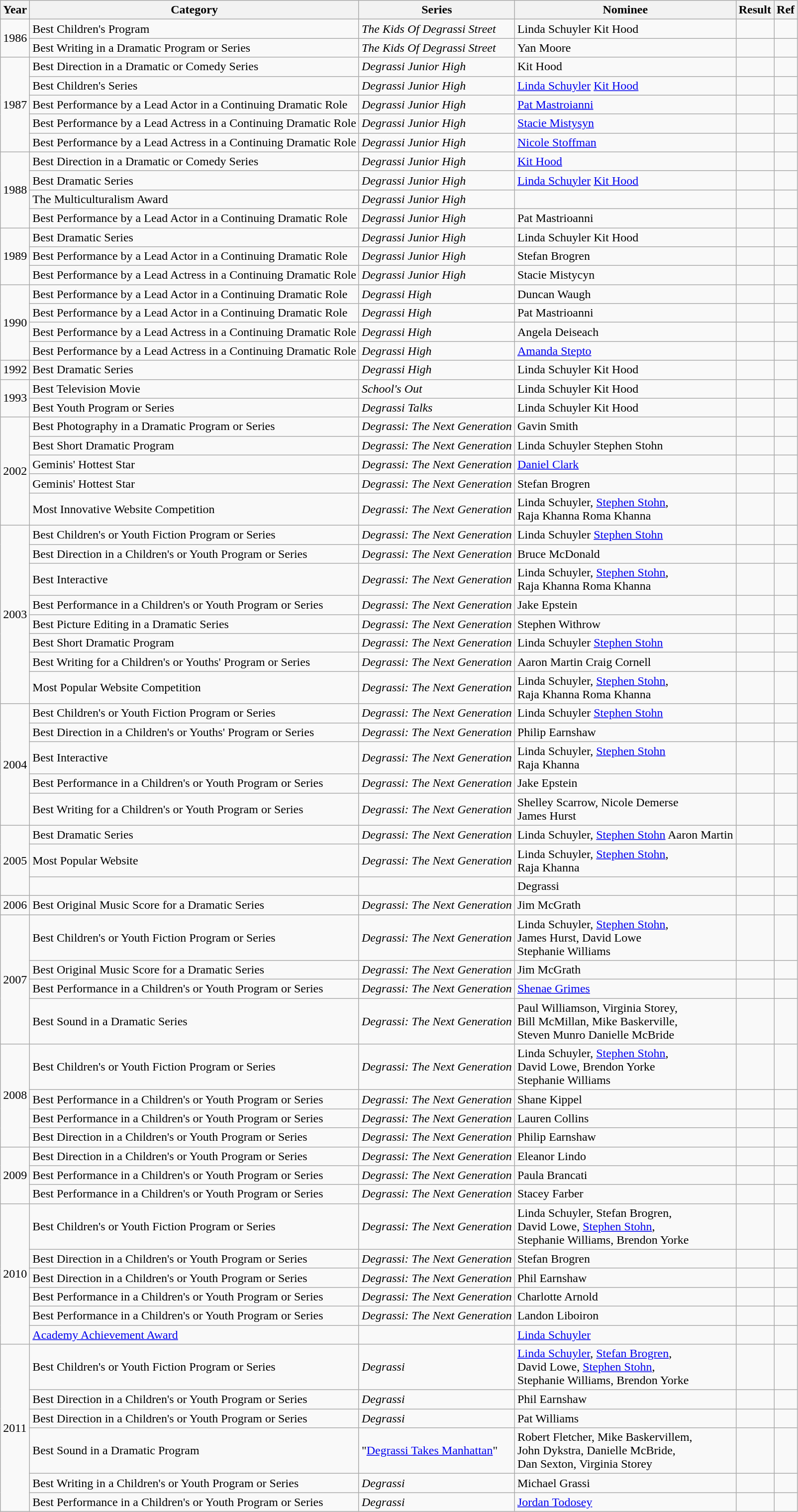<table class="wikitable">
<tr>
<th>Year</th>
<th>Category</th>
<th>Series</th>
<th>Nominee</th>
<th>Result</th>
<th>Ref</th>
</tr>
<tr>
<td rowspan=2>1986</td>
<td>Best Children's Program</td>
<td><em>The Kids Of Degrassi Street</em></td>
<td>Linda Schuyler  Kit Hood<br></td>
<td></td>
<td></td>
</tr>
<tr>
<td>Best Writing in a Dramatic Program or Series</td>
<td><em>The Kids Of Degrassi Street</em></td>
<td>Yan Moore<br></td>
<td></td>
<td></td>
</tr>
<tr>
<td rowspan=5>1987</td>
<td>Best Direction in a Dramatic or Comedy Series</td>
<td><em>Degrassi Junior High</em></td>
<td>Kit Hood</td>
<td></td>
<td></td>
</tr>
<tr>
<td>Best Children's Series</td>
<td><em>Degrassi Junior High</em></td>
<td><a href='#'>Linda Schuyler</a>  <a href='#'>Kit Hood</a></td>
<td></td>
</tr>
<tr>
<td>Best Performance by a Lead Actor in a Continuing Dramatic Role</td>
<td><em>Degrassi Junior High</em></td>
<td><a href='#'>Pat Mastroianni</a></td>
<td></td>
<td></td>
</tr>
<tr>
<td>Best Performance by a Lead Actress in a Continuing Dramatic Role</td>
<td><em>Degrassi Junior High</em></td>
<td><a href='#'>Stacie Mistysyn</a></td>
<td></td>
<td></td>
</tr>
<tr>
<td>Best Performance by a Lead Actress in a Continuing Dramatic Role</td>
<td><em>Degrassi Junior High</em></td>
<td><a href='#'>Nicole Stoffman</a></td>
<td></td>
<td></td>
</tr>
<tr>
<td rowspan=4>1988</td>
<td>Best Direction in a Dramatic or Comedy Series</td>
<td><em>Degrassi Junior High</em></td>
<td><a href='#'>Kit Hood</a></td>
<td></td>
<td></td>
</tr>
<tr>
<td>Best Dramatic Series</td>
<td><em>Degrassi Junior High</em></td>
<td><a href='#'>Linda Schuyler</a>  <a href='#'>Kit Hood</a></td>
<td></td>
<td></td>
</tr>
<tr>
<td>The Multiculturalism Award</td>
<td><em>Degrassi Junior High</em></td>
<td></td>
<td></td>
<td></td>
</tr>
<tr>
<td>Best Performance by a Lead Actor in a Continuing Dramatic Role</td>
<td><em>Degrassi Junior High</em></td>
<td>Pat Mastrioanni</td>
<td></td>
<td></td>
</tr>
<tr>
<td rowspan=3>1989</td>
<td>Best Dramatic Series</td>
<td><em>Degrassi Junior High</em></td>
<td>Linda Schuyler  Kit Hood</td>
<td></td>
<td></td>
</tr>
<tr>
<td>Best Performance by a Lead Actor in a Continuing Dramatic Role</td>
<td><em>Degrassi Junior High</em></td>
<td>Stefan Brogren</td>
<td></td>
<td></td>
</tr>
<tr>
<td>Best Performance by a Lead Actress in a Continuing Dramatic Role</td>
<td><em>Degrassi Junior High</em></td>
<td>Stacie Mistycyn</td>
<td></td>
<td></td>
</tr>
<tr>
<td rowspan=4>1990</td>
<td>Best Performance by a Lead Actor in a Continuing Dramatic Role</td>
<td><em>Degrassi High</em></td>
<td>Duncan Waugh</td>
<td></td>
<td></td>
</tr>
<tr>
<td>Best Performance by a Lead Actor in a Continuing Dramatic Role</td>
<td><em>Degrassi High</em></td>
<td>Pat Mastrioanni</td>
<td></td>
<td></td>
</tr>
<tr>
<td>Best Performance by a Lead Actress in a Continuing Dramatic Role</td>
<td><em>Degrassi High</em></td>
<td>Angela Deiseach</td>
<td></td>
<td></td>
</tr>
<tr>
<td>Best Performance by a Lead Actress in a Continuing Dramatic Role</td>
<td><em>Degrassi High</em></td>
<td><a href='#'>Amanda Stepto</a></td>
<td></td>
<td></td>
</tr>
<tr>
<td>1992</td>
<td>Best Dramatic Series</td>
<td><em>Degrassi High</em></td>
<td>Linda Schuyler  Kit Hood</td>
<td></td>
<td></td>
</tr>
<tr>
<td rowspan=2>1993</td>
<td>Best Television Movie</td>
<td><em>School's Out</em></td>
<td>Linda Schuyler  Kit Hood</td>
<td></td>
<td></td>
</tr>
<tr>
<td>Best Youth Program or Series</td>
<td><em>Degrassi Talks</em></td>
<td>Linda Schuyler  Kit Hood</td>
<td></td>
<td></td>
</tr>
<tr>
<td rowspan=5>2002</td>
<td>Best Photography in a Dramatic Program or Series</td>
<td><em>Degrassi: The Next Generation</em></td>
<td>Gavin Smith<br></td>
<td></td>
<td></td>
</tr>
<tr>
<td>Best Short Dramatic Program</td>
<td><em>Degrassi: The Next Generation</em></td>
<td>Linda Schuyler  Stephen Stohn<br></td>
<td></td>
<td></td>
</tr>
<tr>
<td>Geminis' Hottest Star</td>
<td><em>Degrassi: The Next Generation</em></td>
<td><a href='#'>Daniel Clark</a></td>
<td></td>
<td></td>
</tr>
<tr>
<td>Geminis' Hottest Star</td>
<td><em>Degrassi: The Next Generation</em></td>
<td>Stefan Brogren</td>
<td></td>
<td></td>
</tr>
<tr>
<td>Most Innovative Website Competition</td>
<td><em>Degrassi: The Next Generation</em></td>
<td>Linda Schuyler, <a href='#'>Stephen Stohn</a>,<br>Raja Khanna  Roma Khanna<br></td>
<td></td>
<td></td>
</tr>
<tr>
<td rowspan=8>2003</td>
<td>Best Children's or Youth Fiction Program or Series</td>
<td><em>Degrassi: The Next Generation</em></td>
<td>Linda Schuyler  <a href='#'>Stephen Stohn</a></td>
<td></td>
<td></td>
</tr>
<tr>
<td>Best Direction in a Children's or Youth Program or Series</td>
<td><em>Degrassi: The Next Generation</em></td>
<td>Bruce McDonald<br></td>
<td></td>
<td></td>
</tr>
<tr>
<td>Best Interactive</td>
<td><em>Degrassi: The Next Generation</em></td>
<td>Linda Schuyler, <a href='#'>Stephen Stohn</a>,<br>Raja Khanna  Roma Khanna<br></td>
<td></td>
<td></td>
</tr>
<tr>
<td>Best Performance in a Children's or Youth Program or Series</td>
<td><em>Degrassi: The Next Generation</em></td>
<td>Jake Epstein<br></td>
<td></td>
<td></td>
</tr>
<tr>
<td>Best Picture Editing in a Dramatic Series</td>
<td><em>Degrassi: The Next Generation</em></td>
<td>Stephen Withrow<br></td>
<td></td>
<td></td>
</tr>
<tr>
<td>Best Short Dramatic Program</td>
<td><em>Degrassi: The Next Generation</em></td>
<td>Linda Schuyler  <a href='#'>Stephen Stohn</a></td>
<td></td>
<td></td>
</tr>
<tr>
<td>Best Writing for a Children's or Youths' Program or Series</td>
<td><em>Degrassi: The Next Generation</em></td>
<td>Aaron Martin  Craig Cornell<br></td>
<td></td>
<td></td>
</tr>
<tr>
<td>Most Popular Website Competition</td>
<td><em>Degrassi: The Next Generation</em></td>
<td>Linda Schuyler, <a href='#'>Stephen Stohn</a>,<br>Raja Khanna  Roma Khanna<br></td>
<td></td>
<td></td>
</tr>
<tr>
<td rowspan=5>2004</td>
<td>Best Children's or Youth Fiction Program or Series</td>
<td><em>Degrassi: The Next Generation</em></td>
<td>Linda Schuyler  <a href='#'>Stephen Stohn</a></td>
<td></td>
<td></td>
</tr>
<tr>
<td>Best Direction in a Children's or Youths' Program or Series</td>
<td><em>Degrassi: The Next Generation</em></td>
<td>Philip Earnshaw<br></td>
<td></td>
<td></td>
</tr>
<tr>
<td>Best Interactive</td>
<td><em>Degrassi: The Next Generation</em></td>
<td>Linda Schuyler, <a href='#'>Stephen Stohn</a><br> Raja Khanna </td>
<td></td>
<td></td>
</tr>
<tr>
<td>Best Performance in a Children's or Youth Program or Series</td>
<td><em>Degrassi: The Next Generation</em></td>
<td>Jake Epstein<br></td>
<td></td>
<td></td>
</tr>
<tr>
<td>Best Writing for a Children's or Youth Program or Series</td>
<td><em>Degrassi: The Next Generation</em></td>
<td>Shelley Scarrow, Nicole Demerse<br> James Hurst<br></td>
<td></td>
<td></td>
</tr>
<tr>
<td rowspan=3>2005</td>
<td>Best Dramatic Series</td>
<td><em>Degrassi: The Next Generation</em></td>
<td>Linda Schuyler, <a href='#'>Stephen Stohn</a>  Aaron Martin</td>
<td></td>
<td></td>
</tr>
<tr>
<td>Most Popular Website</td>
<td><em>Degrassi: The Next Generation</em></td>
<td>Linda Schuyler, <a href='#'>Stephen Stohn</a>,<br> Raja Khanna<br></td>
<td></td>
<td></td>
</tr>
<tr>
<td></td>
<td></td>
<td>Degrassi</td>
<td></td>
<td></td>
</tr>
<tr>
<td>2006</td>
<td>Best Original Music Score for a Dramatic Series</td>
<td><em>Degrassi: The Next Generation</em></td>
<td>Jim McGrath<br></td>
<td></td>
<td></td>
</tr>
<tr>
<td rowspan=4>2007</td>
<td>Best Children's or Youth Fiction Program or Series</td>
<td><em>Degrassi: The Next Generation</em></td>
<td>Linda Schuyler, <a href='#'>Stephen Stohn</a>,<br>James Hurst, David Lowe<br> Stephanie Williams</td>
<td></td>
<td></td>
</tr>
<tr>
<td>Best Original Music Score for a Dramatic Series</td>
<td><em>Degrassi: The Next Generation</em></td>
<td>Jim McGrath<br></td>
<td></td>
<td></td>
</tr>
<tr>
<td>Best Performance in a Children's or Youth Program or Series</td>
<td><em>Degrassi: The Next Generation</em></td>
<td><a href='#'>Shenae Grimes</a><br></td>
<td></td>
<td></td>
</tr>
<tr>
<td>Best Sound in a Dramatic Series</td>
<td><em>Degrassi: The Next Generation</em></td>
<td>Paul Williamson, Virginia Storey,<br>Bill McMillan, Mike Baskerville,<br>Steven Munro  Danielle McBride</td>
<td></td>
<td></td>
</tr>
<tr>
<td rowspan=4>2008</td>
<td>Best Children's or Youth Fiction Program or Series</td>
<td><em>Degrassi: The Next Generation</em></td>
<td>Linda Schuyler, <a href='#'>Stephen Stohn</a>,<br>David Lowe, Brendon Yorke<br> Stephanie Williams</td>
<td></td>
<td></td>
</tr>
<tr>
<td>Best Performance in a Children's or Youth Program or Series</td>
<td><em>Degrassi: The Next Generation</em></td>
<td>Shane Kippel<br></td>
<td></td>
<td></td>
</tr>
<tr>
<td>Best Performance in a Children's or Youth Program or Series</td>
<td><em>Degrassi: The Next Generation</em></td>
<td>Lauren Collins<br></td>
<td></td>
<td></td>
</tr>
<tr>
<td>Best Direction in a Children's or Youth Program or Series</td>
<td><em>Degrassi: The Next Generation</em></td>
<td>Philip Earnshaw </td>
<td></td>
<td></td>
</tr>
<tr>
<td rowspan=3>2009</td>
<td>Best Direction in a Children's or Youth Program or Series</td>
<td><em>Degrassi: The Next Generation</em></td>
<td>Eleanor Lindo </td>
<td></td>
<td></td>
</tr>
<tr>
<td>Best Performance in a Children's or Youth Program or Series</td>
<td><em>Degrassi: The Next Generation</em></td>
<td>Paula Brancati </td>
<td></td>
<td></td>
</tr>
<tr>
<td>Best Performance in a Children's or Youth Program or Series</td>
<td><em>Degrassi: The Next Generation</em></td>
<td>Stacey Farber </td>
<td></td>
<td></td>
</tr>
<tr>
<td rowspan=6>2010</td>
<td>Best Children's or Youth Fiction Program or Series</td>
<td><em>Degrassi: The Next Generation</em></td>
<td>Linda Schuyler, Stefan Brogren,<br>David Lowe, <a href='#'>Stephen Stohn</a>,<br>Stephanie Williams,  Brendon Yorke</td>
<td></td>
<td></td>
</tr>
<tr>
<td>Best Direction in a Children's or Youth Program or Series</td>
<td><em>Degrassi: The Next Generation</em></td>
<td>Stefan Brogren </td>
<td></td>
<td></td>
</tr>
<tr>
<td>Best Direction in a Children's or Youth Program or Series</td>
<td><em>Degrassi: The Next Generation</em></td>
<td>Phil Earnshaw </td>
<td></td>
<td></td>
</tr>
<tr>
<td>Best Performance in a Children's or Youth Program or Series</td>
<td><em>Degrassi: The Next Generation</em></td>
<td>Charlotte Arnold </td>
<td></td>
<td></td>
</tr>
<tr>
<td>Best Performance in a Children's or Youth Program or Series</td>
<td><em>Degrassi: The Next Generation</em></td>
<td>Landon Liboiron </td>
<td></td>
<td></td>
</tr>
<tr>
<td><a href='#'>Academy Achievement Award</a></td>
<td></td>
<td><a href='#'>Linda Schuyler</a></td>
<td></td>
<td></td>
</tr>
<tr>
<td rowspan=6>2011</td>
<td>Best Children's or Youth Fiction Program or Series</td>
<td><em>Degrassi</em></td>
<td><a href='#'>Linda Schuyler</a>, <a href='#'>Stefan Brogren</a>,<br>David Lowe, <a href='#'>Stephen Stohn</a>,<br>Stephanie Williams,  Brendon Yorke</td>
<td></td>
<td></td>
</tr>
<tr>
<td>Best Direction in a Children's or Youth Program or Series</td>
<td><em>Degrassi</em></td>
<td>Phil Earnshaw </td>
<td></td>
<td></td>
</tr>
<tr>
<td>Best Direction in a Children's or Youth Program or Series</td>
<td><em>Degrassi</em></td>
<td>Pat Williams </td>
<td></td>
<td></td>
</tr>
<tr>
<td>Best Sound in a Dramatic Program</td>
<td>"<a href='#'>Degrassi Takes Manhattan</a>"</td>
<td>Robert Fletcher, Mike Baskervillem,<br>John Dykstra, Danielle McBride,<br>Dan Sexton,  Virginia Storey</td>
<td></td>
<td></td>
</tr>
<tr>
<td>Best Writing in a Children's or Youth Program or Series</td>
<td><em>Degrassi</em></td>
<td>Michael Grassi </td>
<td></td>
<td></td>
</tr>
<tr>
<td>Best Performance in a Children's or Youth Program or Series</td>
<td><em>Degrassi</em></td>
<td><a href='#'>Jordan Todosey</a> </td>
<td></td>
<td></td>
</tr>
</table>
